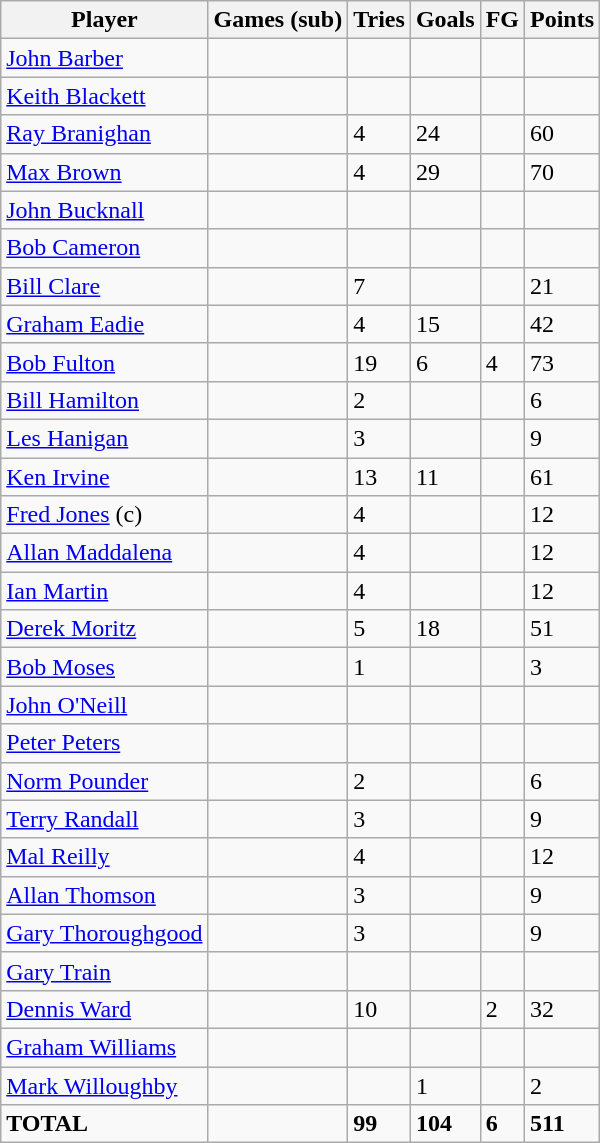<table class="wikitable" style="text-align:left;">
<tr>
<th>Player</th>
<th>Games (sub)</th>
<th>Tries</th>
<th>Goals</th>
<th>FG</th>
<th>Points</th>
</tr>
<tr>
<td> <a href='#'>John Barber</a></td>
<td></td>
<td></td>
<td></td>
<td></td>
<td></td>
</tr>
<tr>
<td> <a href='#'>Keith Blackett</a></td>
<td></td>
<td></td>
<td></td>
<td></td>
<td></td>
</tr>
<tr>
<td> <a href='#'>Ray Branighan</a></td>
<td></td>
<td>4</td>
<td>24</td>
<td></td>
<td>60</td>
</tr>
<tr>
<td> <a href='#'>Max Brown</a></td>
<td></td>
<td>4</td>
<td>29</td>
<td></td>
<td>70</td>
</tr>
<tr>
<td> <a href='#'>John Bucknall</a></td>
<td></td>
<td></td>
<td></td>
<td></td>
<td></td>
</tr>
<tr>
<td> <a href='#'>Bob Cameron</a></td>
<td></td>
<td></td>
<td></td>
<td></td>
<td></td>
</tr>
<tr>
<td> <a href='#'>Bill Clare</a></td>
<td></td>
<td>7</td>
<td></td>
<td></td>
<td>21</td>
</tr>
<tr>
<td> <a href='#'>Graham Eadie</a></td>
<td></td>
<td>4</td>
<td>15</td>
<td></td>
<td>42</td>
</tr>
<tr>
<td> <a href='#'>Bob Fulton</a></td>
<td></td>
<td>19</td>
<td>6</td>
<td>4</td>
<td>73</td>
</tr>
<tr>
<td> <a href='#'>Bill Hamilton</a></td>
<td></td>
<td>2</td>
<td></td>
<td></td>
<td>6</td>
</tr>
<tr>
<td> <a href='#'>Les Hanigan</a></td>
<td></td>
<td>3</td>
<td></td>
<td></td>
<td>9</td>
</tr>
<tr>
<td> <a href='#'>Ken Irvine</a></td>
<td></td>
<td>13</td>
<td>11</td>
<td></td>
<td>61</td>
</tr>
<tr>
<td> <a href='#'>Fred Jones</a> (c)</td>
<td></td>
<td>4</td>
<td></td>
<td></td>
<td>12</td>
</tr>
<tr>
<td> <a href='#'>Allan Maddalena</a></td>
<td></td>
<td>4</td>
<td></td>
<td></td>
<td>12</td>
</tr>
<tr>
<td> <a href='#'>Ian Martin</a></td>
<td></td>
<td>4</td>
<td></td>
<td></td>
<td>12</td>
</tr>
<tr>
<td> <a href='#'>Derek Moritz</a></td>
<td></td>
<td>5</td>
<td>18</td>
<td></td>
<td>51</td>
</tr>
<tr>
<td> <a href='#'>Bob Moses</a></td>
<td></td>
<td>1</td>
<td></td>
<td></td>
<td>3</td>
</tr>
<tr>
<td> <a href='#'>John O'Neill</a></td>
<td></td>
<td></td>
<td></td>
<td></td>
<td></td>
</tr>
<tr>
<td> <a href='#'>Peter Peters</a></td>
<td></td>
<td></td>
<td></td>
<td></td>
<td></td>
</tr>
<tr>
<td> <a href='#'>Norm Pounder</a></td>
<td></td>
<td>2</td>
<td></td>
<td></td>
<td>6</td>
</tr>
<tr>
<td> <a href='#'>Terry Randall</a></td>
<td></td>
<td>3</td>
<td></td>
<td></td>
<td>9</td>
</tr>
<tr>
<td> <a href='#'>Mal Reilly</a></td>
<td></td>
<td>4</td>
<td></td>
<td></td>
<td>12</td>
</tr>
<tr>
<td> <a href='#'>Allan Thomson</a></td>
<td></td>
<td>3</td>
<td></td>
<td></td>
<td>9</td>
</tr>
<tr>
<td> <a href='#'>Gary Thoroughgood</a></td>
<td></td>
<td>3</td>
<td></td>
<td></td>
<td>9</td>
</tr>
<tr>
<td> <a href='#'>Gary Train</a></td>
<td></td>
<td></td>
<td></td>
<td></td>
<td></td>
</tr>
<tr>
<td> <a href='#'>Dennis Ward</a></td>
<td></td>
<td>10</td>
<td></td>
<td>2</td>
<td>32</td>
</tr>
<tr>
<td> <a href='#'>Graham Williams</a></td>
<td></td>
<td></td>
<td></td>
<td></td>
<td></td>
</tr>
<tr>
<td> <a href='#'>Mark Willoughby</a></td>
<td></td>
<td></td>
<td>1</td>
<td></td>
<td>2</td>
</tr>
<tr>
<td><strong>TOTAL</strong></td>
<td></td>
<td><strong>99</strong></td>
<td><strong>104</strong></td>
<td><strong>6</strong></td>
<td><strong>511</strong></td>
</tr>
</table>
